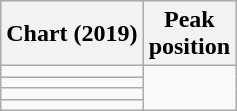<table class="wikitable sortable plainrowheaders">
<tr>
<th>Chart (2019)</th>
<th>Peak<br>position</th>
</tr>
<tr>
<td></td>
</tr>
<tr>
<td></td>
</tr>
<tr>
<td></td>
</tr>
<tr>
<td></td>
</tr>
</table>
